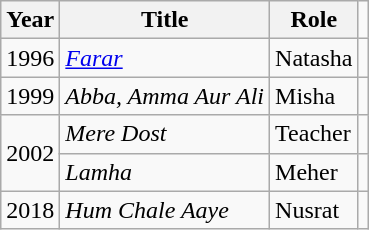<table class="wikitable sortable plainrowheaders">
<tr style="text-align:center;">
<th scope="col">Year</th>
<th scope="col">Title</th>
<th scope="col">Role</th>
</tr>
<tr>
<td>1996</td>
<td><em><a href='#'>Farar</a></em></td>
<td>Natasha</td>
<td></td>
</tr>
<tr>
<td>1999</td>
<td><em>Abba, Amma Aur Ali</em></td>
<td>Misha</td>
<td></td>
</tr>
<tr>
<td rowspan="2">2002</td>
<td><em>Mere Dost</em></td>
<td>Teacher</td>
<td></td>
</tr>
<tr>
<td><em>Lamha</em></td>
<td>Meher</td>
<td></td>
</tr>
<tr>
<td>2018</td>
<td><em>Hum Chale Aaye</em></td>
<td>Nusrat</td>
<td></td>
</tr>
</table>
